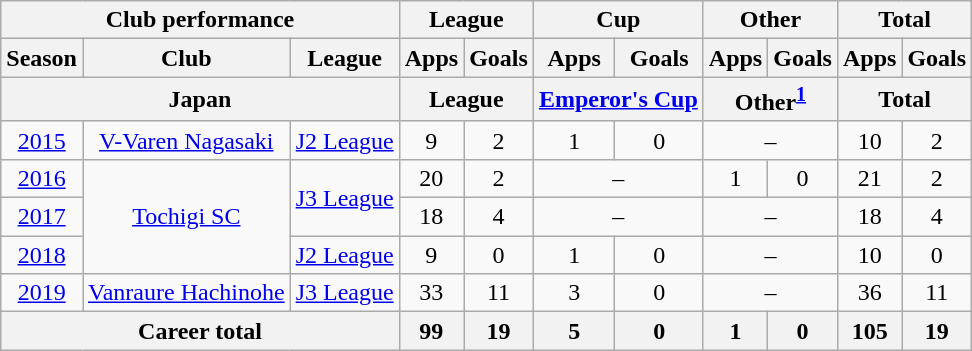<table class="wikitable" style="text-align:center">
<tr>
<th colspan=3>Club performance</th>
<th colspan=2>League</th>
<th colspan=2>Cup</th>
<th colspan=2>Other</th>
<th colspan=2>Total</th>
</tr>
<tr>
<th>Season</th>
<th>Club</th>
<th>League</th>
<th>Apps</th>
<th>Goals</th>
<th>Apps</th>
<th>Goals</th>
<th>Apps</th>
<th>Goals</th>
<th>Apps</th>
<th>Goals</th>
</tr>
<tr>
<th colspan=3>Japan</th>
<th colspan=2>League</th>
<th colspan=2><a href='#'>Emperor's Cup</a></th>
<th colspan="2">Other<sup><a href='#'>1</a></sup></th>
<th colspan=2>Total</th>
</tr>
<tr>
<td><a href='#'>2015</a></td>
<td rowspan="1"><a href='#'>V-Varen Nagasaki</a></td>
<td rowspan="1"><a href='#'>J2 League</a></td>
<td>9</td>
<td>2</td>
<td>1</td>
<td>0</td>
<td colspan="2">–</td>
<td>10</td>
<td>2</td>
</tr>
<tr>
<td><a href='#'>2016</a></td>
<td rowspan="3"><a href='#'>Tochigi SC</a></td>
<td rowspan="2"><a href='#'>J3 League</a></td>
<td>20</td>
<td>2</td>
<td colspan="2">–</td>
<td>1</td>
<td>0</td>
<td>21</td>
<td>2</td>
</tr>
<tr>
<td><a href='#'>2017</a></td>
<td>18</td>
<td>4</td>
<td colspan="2">–</td>
<td colspan="2">–</td>
<td>18</td>
<td>4</td>
</tr>
<tr>
<td><a href='#'>2018</a></td>
<td><a href='#'>J2 League</a></td>
<td>9</td>
<td>0</td>
<td>1</td>
<td>0</td>
<td colspan="2">–</td>
<td>10</td>
<td>0</td>
</tr>
<tr>
<td><a href='#'>2019</a></td>
<td rowspan="1"><a href='#'>Vanraure Hachinohe</a></td>
<td rowspan="1"><a href='#'>J3 League</a></td>
<td>33</td>
<td>11</td>
<td>3</td>
<td>0</td>
<td colspan="2">–</td>
<td>36</td>
<td>11</td>
</tr>
<tr>
<th colspan=3>Career total</th>
<th>99</th>
<th>19</th>
<th>5</th>
<th>0</th>
<th>1</th>
<th>0</th>
<th>105</th>
<th>19</th>
</tr>
</table>
